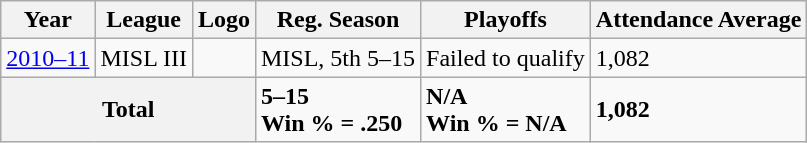<table class="wikitable">
<tr>
<th>Year</th>
<th>League</th>
<th>Logo</th>
<th>Reg. Season</th>
<th>Playoffs</th>
<th>Attendance Average</th>
</tr>
<tr>
<td><a href='#'>2010–11</a></td>
<td>MISL III</td>
<td></td>
<td>MISL, 5th 5–15</td>
<td>Failed to qualify</td>
<td>1,082</td>
</tr>
<tr>
<th align="center" rowSpan="1" colSpan="3">Total</th>
<td><strong>5–15</strong><br><strong>Win % = .250</strong></td>
<td><strong>N/A</strong> <br> <strong>Win % = N/A</strong></td>
<td><strong>1,082</strong></td>
</tr>
</table>
